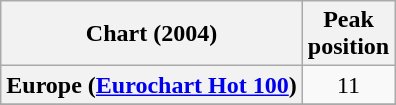<table class="wikitable sortable plainrowheaders" style="text-align:center">
<tr>
<th scope="col">Chart (2004)</th>
<th scope="col">Peak<br>position</th>
</tr>
<tr>
<th scope="row">Europe (<a href='#'>Eurochart Hot 100</a>)</th>
<td>11</td>
</tr>
<tr>
</tr>
<tr>
</tr>
<tr>
</tr>
</table>
